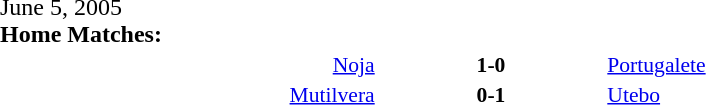<table width=100% cellspacing=1>
<tr>
<th width=20%></th>
<th width=12%></th>
<th width=20%></th>
<th></th>
</tr>
<tr>
<td>June 5, 2005<br><strong>Home Matches:</strong></td>
</tr>
<tr style=font-size:90%>
<td align=right><a href='#'>Noja</a></td>
<td align=center><strong>1-0</strong></td>
<td><a href='#'>Portugalete</a></td>
</tr>
<tr style=font-size:90%>
<td align=right><a href='#'>Mutilvera</a></td>
<td align=center><strong>0-1</strong></td>
<td><a href='#'>Utebo</a></td>
</tr>
</table>
